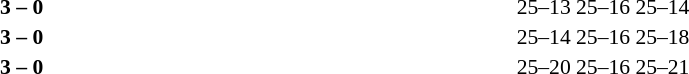<table width=100% cellspacing=1>
<tr>
<th width=20%></th>
<th width=12%></th>
<th width=20%></th>
<th width=33%></th>
<td></td>
</tr>
<tr style=font-size:90%>
<td align=right><strong></strong></td>
<td align=center><strong>3 – 0</strong></td>
<td></td>
<td>25–13 25–16 25–14</td>
<td></td>
</tr>
<tr style=font-size:90%>
<td align=right><strong></strong></td>
<td align=center><strong>3 – 0</strong></td>
<td></td>
<td>25–14 25–16 25–18</td>
<td></td>
</tr>
<tr style=font-size:90%>
<td align=right><strong></strong></td>
<td align=center><strong>3 – 0</strong></td>
<td></td>
<td>25–20 25–16 25–21</td>
</tr>
</table>
